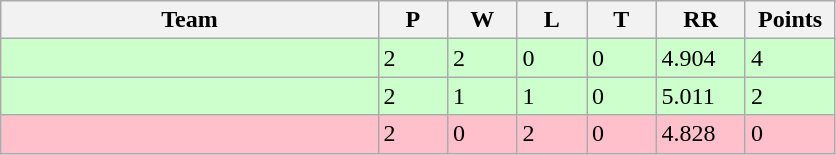<table class="wikitable">
<tr>
<th width=38%>Team</th>
<th width=7%>P</th>
<th width=7%>W</th>
<th width=7%>L</th>
<th width=7%>T</th>
<th width=9%>RR</th>
<th width=9%>Points</th>
</tr>
<tr bgcolor=ccffcc>
<td align=left></td>
<td>2</td>
<td>2</td>
<td>0</td>
<td>0</td>
<td>4.904</td>
<td>4</td>
</tr>
<tr bgcolor=ccffcc>
<td align=left></td>
<td>2</td>
<td>1</td>
<td>1</td>
<td>0</td>
<td>5.011</td>
<td>2</td>
</tr>
<tr bgcolor=pink>
<td align=left></td>
<td>2</td>
<td>0</td>
<td>2</td>
<td>0</td>
<td>4.828</td>
<td>0</td>
</tr>
</table>
